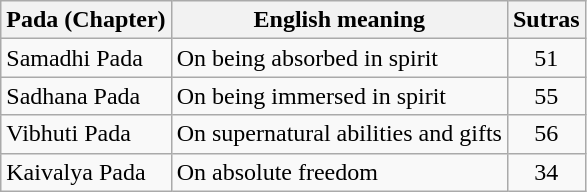<table class="wikitable floatright">
<tr>
<th>Pada (Chapter)</th>
<th>English meaning</th>
<th>Sutras</th>
</tr>
<tr>
<td>Samadhi Pada</td>
<td>On being absorbed in spirit</td>
<td style="text-align: center">51</td>
</tr>
<tr>
<td>Sadhana Pada</td>
<td>On being immersed in spirit</td>
<td style="text-align: center">55</td>
</tr>
<tr>
<td>Vibhuti Pada</td>
<td>On supernatural abilities and gifts</td>
<td style="text-align: center">56</td>
</tr>
<tr>
<td>Kaivalya Pada</td>
<td>On absolute freedom</td>
<td style="text-align: center">34</td>
</tr>
</table>
